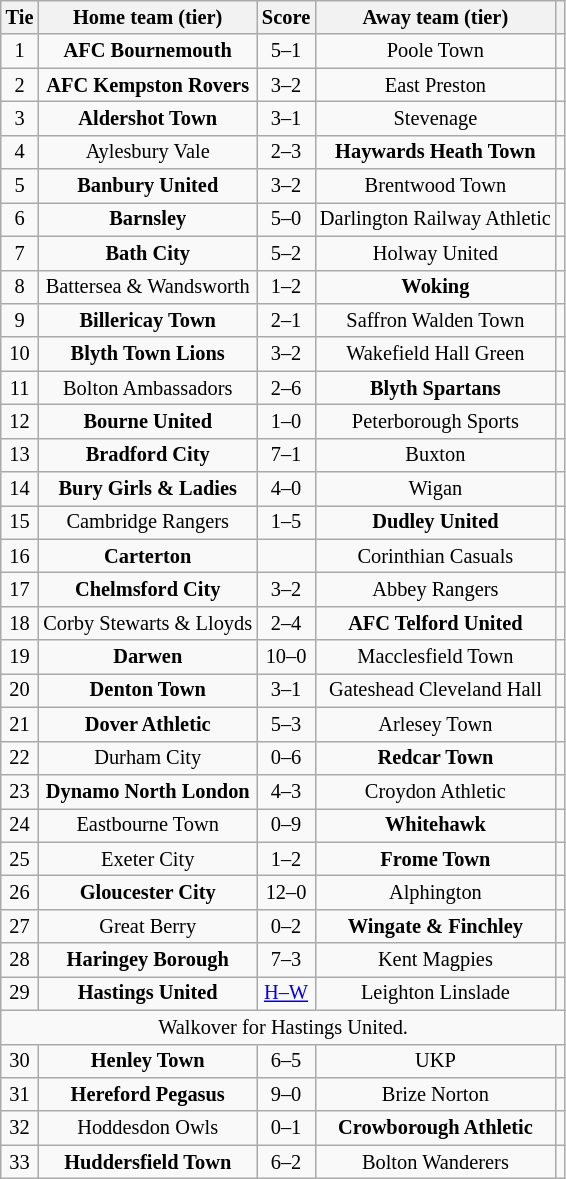<table class="wikitable" style="text-align:center; font-size:85%">
<tr>
<th>Tie</th>
<th>Home team (tier)</th>
<th>Score</th>
<th>Away team (tier)</th>
<th></th>
</tr>
<tr>
<td align="center">1</td>
<td><strong>AFC Bournemouth</strong></td>
<td align="center">5–1</td>
<td>Poole Town</td>
<td></td>
</tr>
<tr>
<td align="center">2</td>
<td><strong>AFC Kempston Rovers</strong></td>
<td align="center">3–2</td>
<td>East Preston</td>
<td></td>
</tr>
<tr>
<td align="center">3</td>
<td><strong>Aldershot Town</strong></td>
<td align="center">3–1</td>
<td>Stevenage</td>
<td></td>
</tr>
<tr>
<td align="center">4</td>
<td>Aylesbury Vale</td>
<td align="center">2–3 </td>
<td><strong>Haywards Heath Town</strong></td>
<td></td>
</tr>
<tr>
<td align="center">5</td>
<td><strong>Banbury United</strong></td>
<td align="center">3–2</td>
<td>Brentwood Town</td>
<td></td>
</tr>
<tr>
<td align="center">6</td>
<td><strong>Barnsley</strong></td>
<td align="center">5–0</td>
<td>Darlington Railway Athletic</td>
<td></td>
</tr>
<tr>
<td align="center">7</td>
<td><strong>Bath City</strong></td>
<td align="center">5–2</td>
<td>Holway United</td>
<td></td>
</tr>
<tr>
<td align="center">8</td>
<td>Battersea & Wandsworth</td>
<td align="center">1–2</td>
<td><strong>Woking</strong></td>
<td></td>
</tr>
<tr>
<td align="center">9</td>
<td><strong>Billericay Town</strong></td>
<td align="center">2–1</td>
<td>Saffron Walden Town</td>
<td></td>
</tr>
<tr>
<td align="center">10</td>
<td><strong>Blyth Town Lions</strong></td>
<td align="center">3–2</td>
<td>Wakefield Hall Green</td>
<td></td>
</tr>
<tr>
<td align="center">11</td>
<td>Bolton Ambassadors</td>
<td align="center">2–6</td>
<td><strong>Blyth Spartans</strong></td>
<td></td>
</tr>
<tr>
<td align="center">12</td>
<td><strong>Bourne United</strong></td>
<td align="center">1–0</td>
<td>Peterborough Sports</td>
<td></td>
</tr>
<tr>
<td align="center">13</td>
<td><strong>Bradford City</strong></td>
<td align="center">7–1</td>
<td>Buxton</td>
<td></td>
</tr>
<tr>
<td align="center">14</td>
<td><strong>Bury Girls & Ladies</strong></td>
<td align="center">4–0</td>
<td>Wigan</td>
<td></td>
</tr>
<tr>
<td align="center">15</td>
<td>Cambridge Rangers</td>
<td align="center">1–5</td>
<td><strong>Dudley United</strong></td>
<td></td>
</tr>
<tr>
<td align="center">16</td>
<td><strong>Carterton</strong></td>
<td align="center"></td>
<td>Corinthian Casuals</td>
<td></td>
</tr>
<tr>
<td align="center">17</td>
<td><strong>Chelmsford City</strong></td>
<td align="center">3–2</td>
<td>Abbey Rangers</td>
<td></td>
</tr>
<tr>
<td align="center">18</td>
<td>Corby Stewarts & Lloyds</td>
<td align="center">2–4 </td>
<td><strong>AFC Telford United</strong></td>
<td></td>
</tr>
<tr>
<td align="center">19</td>
<td><strong>Darwen</strong></td>
<td align="center">10–0</td>
<td>Macclesfield Town</td>
<td></td>
</tr>
<tr>
<td align="center">20</td>
<td><strong>Denton Town</strong></td>
<td align="center">3–1</td>
<td>Gateshead Cleveland Hall</td>
<td></td>
</tr>
<tr>
<td align="center">21</td>
<td><strong>Dover Athletic</strong></td>
<td align="center">5–3</td>
<td>Arlesey Town</td>
<td></td>
</tr>
<tr>
<td align="center">22</td>
<td>Durham City</td>
<td align="center">0–6</td>
<td><strong>Redcar Town</strong></td>
<td></td>
</tr>
<tr>
<td align="center">23</td>
<td><strong>Dynamo North London</strong></td>
<td align="center">4–3</td>
<td>Croydon Athletic</td>
<td></td>
</tr>
<tr>
<td align="center">24</td>
<td>Eastbourne Town</td>
<td align="center">0–9</td>
<td><strong>Whitehawk</strong></td>
<td></td>
</tr>
<tr>
<td align="center">25</td>
<td>Exeter City</td>
<td align="center">1–2</td>
<td><strong>Frome Town</strong></td>
<td></td>
</tr>
<tr>
<td align="center">26</td>
<td><strong>Gloucester City</strong></td>
<td align="center">12–0</td>
<td>Alphington</td>
<td></td>
</tr>
<tr>
<td align="center">27</td>
<td>Great Berry</td>
<td align="center">0–2</td>
<td><strong>Wingate & Finchley</strong></td>
<td></td>
</tr>
<tr>
<td align="center">28</td>
<td><strong>Haringey Borough</strong></td>
<td align="center">7–3</td>
<td>Kent Magpies</td>
<td></td>
</tr>
<tr>
<td align="center">29</td>
<td><strong>Hastings United</strong></td>
<td align="center"><a href='#'>H–W</a></td>
<td>Leighton Linslade</td>
<td></td>
</tr>
<tr>
<td colspan="5" align="center">Walkover for Hastings United.</td>
</tr>
<tr>
<td align="center">30</td>
<td><strong>Henley Town</strong></td>
<td align="center">6–5 </td>
<td>UKP</td>
<td></td>
</tr>
<tr>
<td align="center">31</td>
<td><strong>Hereford Pegasus</strong></td>
<td align="center">9–0</td>
<td>Brize Norton</td>
<td></td>
</tr>
<tr>
<td align="center">32</td>
<td>Hoddesdon Owls</td>
<td align="center">0–1</td>
<td><strong>Crowborough Athletic</strong></td>
<td></td>
</tr>
<tr>
<td align="center">33</td>
<td><strong>Huddersfield Town</strong></td>
<td align="center">6–2 </td>
<td>Bolton Wanderers</td>
<td></td>
</tr>
</table>
